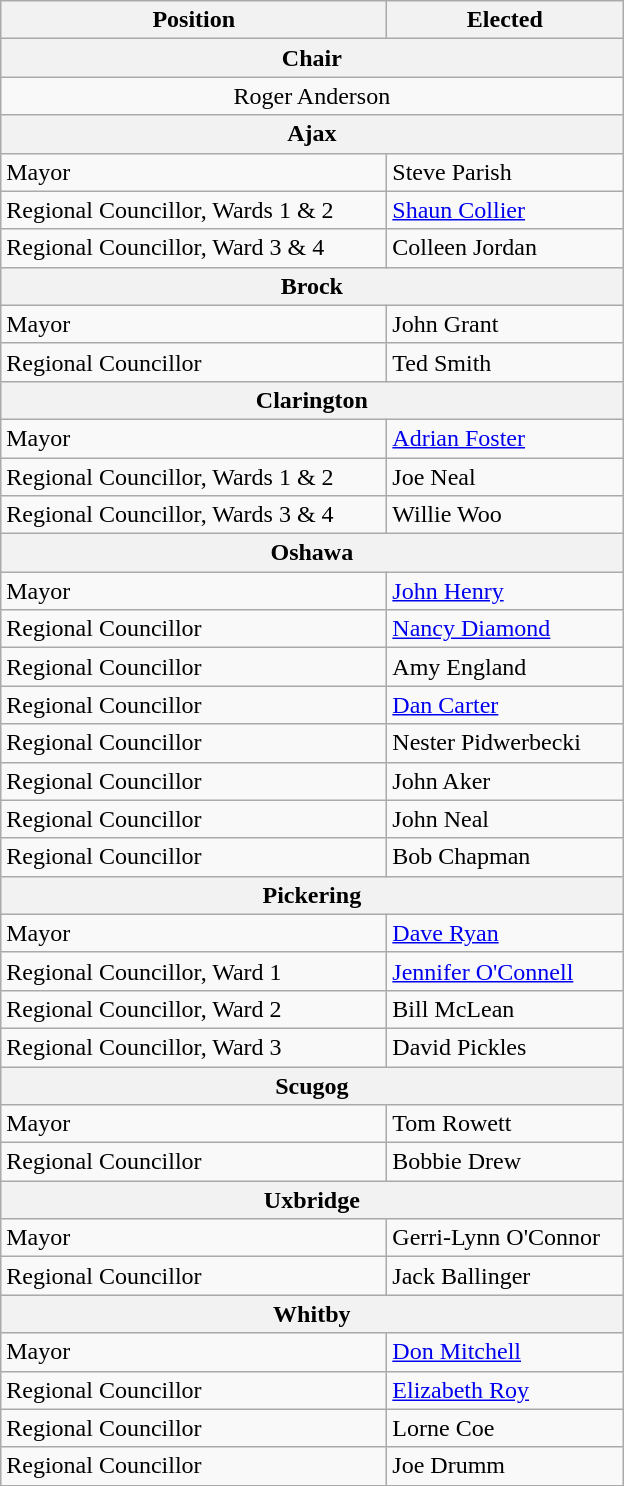<table class="wikitable">
<tr>
<th bgcolor="#DDDDFF" width="250px">Position</th>
<th bgcolor="#DDDDFF" width="150px">Elected</th>
</tr>
<tr>
<th colspan="3">Chair</th>
</tr>
<tr>
<td colspan="3" align="center">Roger Anderson</td>
</tr>
<tr>
<th colspan="3">Ajax</th>
</tr>
<tr>
<td>Mayor</td>
<td>Steve Parish</td>
</tr>
<tr>
<td>Regional Councillor, Wards 1 & 2</td>
<td><a href='#'>Shaun Collier</a></td>
</tr>
<tr>
<td>Regional Councillor, Ward 3 & 4</td>
<td>Colleen Jordan</td>
</tr>
<tr>
<th colspan="3">Brock</th>
</tr>
<tr>
<td>Mayor</td>
<td>John Grant</td>
</tr>
<tr>
<td>Regional Councillor</td>
<td>Ted Smith</td>
</tr>
<tr>
<th colspan="3">Clarington</th>
</tr>
<tr>
<td>Mayor</td>
<td><a href='#'>Adrian Foster</a></td>
</tr>
<tr>
<td>Regional Councillor, Wards 1 & 2</td>
<td>Joe Neal</td>
</tr>
<tr>
<td>Regional Councillor, Wards 3 & 4</td>
<td>Willie Woo</td>
</tr>
<tr>
<th colspan="3">Oshawa</th>
</tr>
<tr>
<td>Mayor</td>
<td><a href='#'>John Henry</a></td>
</tr>
<tr>
<td>Regional Councillor</td>
<td><a href='#'>Nancy Diamond</a></td>
</tr>
<tr>
<td>Regional Councillor</td>
<td>Amy England</td>
</tr>
<tr>
<td>Regional Councillor</td>
<td><a href='#'>Dan Carter</a></td>
</tr>
<tr>
<td>Regional Councillor</td>
<td>Nester Pidwerbecki</td>
</tr>
<tr>
<td>Regional Councillor</td>
<td>John Aker</td>
</tr>
<tr>
<td>Regional Councillor</td>
<td>John Neal</td>
</tr>
<tr>
<td>Regional Councillor</td>
<td>Bob Chapman</td>
</tr>
<tr>
<th colspan="3">Pickering</th>
</tr>
<tr>
<td>Mayor</td>
<td><a href='#'>Dave Ryan</a></td>
</tr>
<tr>
<td>Regional Councillor, Ward 1</td>
<td><a href='#'>Jennifer O'Connell</a></td>
</tr>
<tr>
<td>Regional Councillor, Ward 2</td>
<td>Bill McLean</td>
</tr>
<tr>
<td>Regional Councillor, Ward 3</td>
<td>David Pickles</td>
</tr>
<tr>
<th colspan="3">Scugog</th>
</tr>
<tr>
<td>Mayor</td>
<td>Tom Rowett</td>
</tr>
<tr>
<td>Regional Councillor</td>
<td>Bobbie Drew</td>
</tr>
<tr>
<th colspan="3">Uxbridge</th>
</tr>
<tr>
<td>Mayor</td>
<td>Gerri-Lynn O'Connor</td>
</tr>
<tr>
<td>Regional Councillor</td>
<td>Jack Ballinger</td>
</tr>
<tr>
<th colspan="3">Whitby</th>
</tr>
<tr>
<td>Mayor</td>
<td><a href='#'>Don Mitchell</a></td>
</tr>
<tr>
<td>Regional Councillor</td>
<td><a href='#'>Elizabeth Roy</a></td>
</tr>
<tr>
<td>Regional Councillor</td>
<td>Lorne Coe</td>
</tr>
<tr>
<td>Regional Councillor</td>
<td>Joe Drumm</td>
</tr>
<tr>
</tr>
</table>
